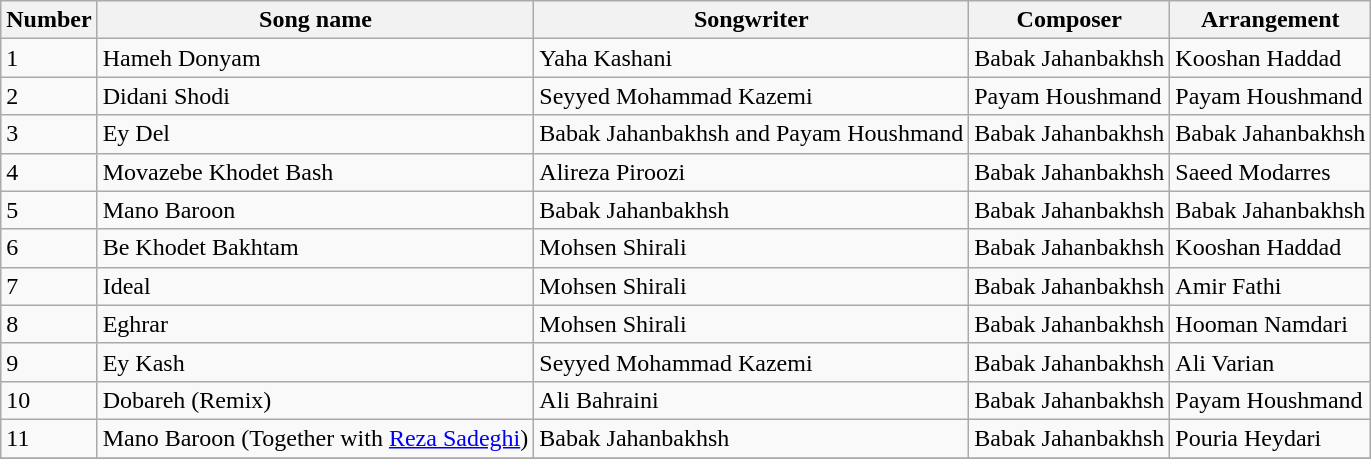<table class="wikitable">
<tr>
<th>Number</th>
<th>Song name</th>
<th>Songwriter</th>
<th>Composer</th>
<th>Arrangement</th>
</tr>
<tr>
<td>1</td>
<td>Hameh Donyam</td>
<td>Yaha Kashani</td>
<td>Babak Jahanbakhsh</td>
<td>Kooshan Haddad</td>
</tr>
<tr>
<td>2</td>
<td>Didani Shodi</td>
<td>Seyyed Mohammad Kazemi</td>
<td>Payam Houshmand</td>
<td>Payam Houshmand</td>
</tr>
<tr>
<td>3</td>
<td>Ey Del</td>
<td>Babak Jahanbakhsh and Payam Houshmand</td>
<td>Babak Jahanbakhsh</td>
<td>Babak Jahanbakhsh</td>
</tr>
<tr>
<td>4</td>
<td>Movazebe Khodet Bash</td>
<td>Alireza Piroozi</td>
<td>Babak Jahanbakhsh</td>
<td>Saeed Modarres</td>
</tr>
<tr>
<td>5</td>
<td>Mano Baroon</td>
<td>Babak Jahanbakhsh</td>
<td>Babak Jahanbakhsh</td>
<td>Babak Jahanbakhsh</td>
</tr>
<tr>
<td>6</td>
<td>Be Khodet Bakhtam</td>
<td>Mohsen Shirali</td>
<td>Babak Jahanbakhsh</td>
<td>Kooshan Haddad</td>
</tr>
<tr>
<td>7</td>
<td>Ideal</td>
<td>Mohsen Shirali</td>
<td>Babak Jahanbakhsh</td>
<td>Amir Fathi</td>
</tr>
<tr>
<td>8</td>
<td>Eghrar</td>
<td>Mohsen Shirali</td>
<td>Babak Jahanbakhsh</td>
<td>Hooman Namdari</td>
</tr>
<tr>
<td>9</td>
<td>Ey Kash</td>
<td>Seyyed Mohammad Kazemi</td>
<td>Babak Jahanbakhsh</td>
<td>Ali Varian</td>
</tr>
<tr>
<td>10</td>
<td>Dobareh (Remix)</td>
<td>Ali Bahraini</td>
<td>Babak Jahanbakhsh</td>
<td>Payam Houshmand</td>
</tr>
<tr>
<td>11</td>
<td>Mano Baroon (Together with <a href='#'>Reza Sadeghi</a>)</td>
<td>Babak Jahanbakhsh</td>
<td>Babak Jahanbakhsh</td>
<td>Pouria Heydari</td>
</tr>
<tr>
</tr>
</table>
